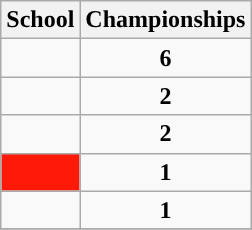<table class="wikitable sortable" style="text-align:center">
<tr>
<th>School</th>
<th>Championships</th>
</tr>
<tr>
<td><strong><a href='#'></a></strong></td>
<td><strong>6</strong></td>
</tr>
<tr>
<td><strong><a href='#'></a></strong></td>
<td><strong>2</strong></td>
</tr>
<tr>
<td><strong><a href='#'></a></strong></td>
<td><strong>2</strong></td>
</tr>
<tr>
<td style="color:white; background:#FF1908"><strong><a href='#'></a></strong></td>
<td><strong>1</strong></td>
</tr>
<tr>
<td><strong><a href='#'></a></strong></td>
<td><strong>1</strong></td>
</tr>
<tr>
</tr>
</table>
